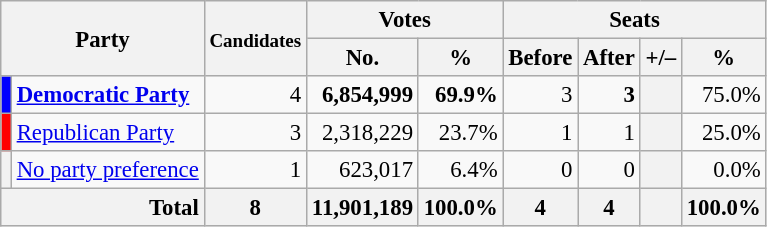<table class="wikitable" style="font-size: 95%;">
<tr>
<th colspan=2 rowspan=2>Party</th>
<th rowspan=2><small>Candidates</small></th>
<th colspan=2>Votes</th>
<th colspan=4>Seats</th>
</tr>
<tr>
<th>No.</th>
<th>%</th>
<th>Before</th>
<th>After</th>
<th>+/–</th>
<th>%</th>
</tr>
<tr>
<th style="background:#00f"></th>
<td align=left><strong><a href='#'>Democratic Party</a></strong></td>
<td align=right>4</td>
<td align=right><strong>6,854,999</strong></td>
<td align=right><strong>69.9%</strong></td>
<td align=right>3</td>
<td align=right><strong>3</strong></td>
<th align="right"></th>
<td align="right">75.0%</td>
</tr>
<tr>
<th style="background:#f00"></th>
<td align=left><a href='#'>Republican Party</a></td>
<td align=right>3</td>
<td align=right>2,318,229</td>
<td align=right>23.7%</td>
<td align=right>1</td>
<td align=right>1</td>
<th align="right"></th>
<td align="right">25.0%</td>
</tr>
<tr>
<th></th>
<td><a href='#'>No party preference</a></td>
<td align=right>1</td>
<td align=right>623,017</td>
<td align=right>6.4%</td>
<td align=right>0</td>
<td align=right>0</td>
<th align=right></th>
<td align=right>0.0%</td>
</tr>
<tr style="background:#eee;">
<th colspan="2" style="text-align:right;">Total</th>
<th align=right>8</th>
<th align=right>11,901,189</th>
<th align=right>100.0%</th>
<th align=right>4</th>
<th align=right>4</th>
<th align=right></th>
<th align=right>100.0%</th>
</tr>
</table>
